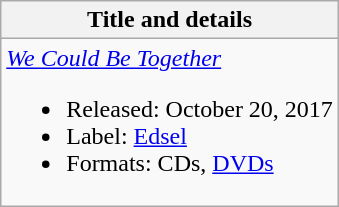<table class="wikitable">
<tr>
<th>Title and details</th>
</tr>
<tr>
<td><em><a href='#'>We Could Be Together</a></em><br><ul><li>Released: October 20, 2017</li><li>Label: <a href='#'>Edsel</a></li><li>Formats: CDs, <a href='#'>DVDs</a></li></ul></td>
</tr>
</table>
